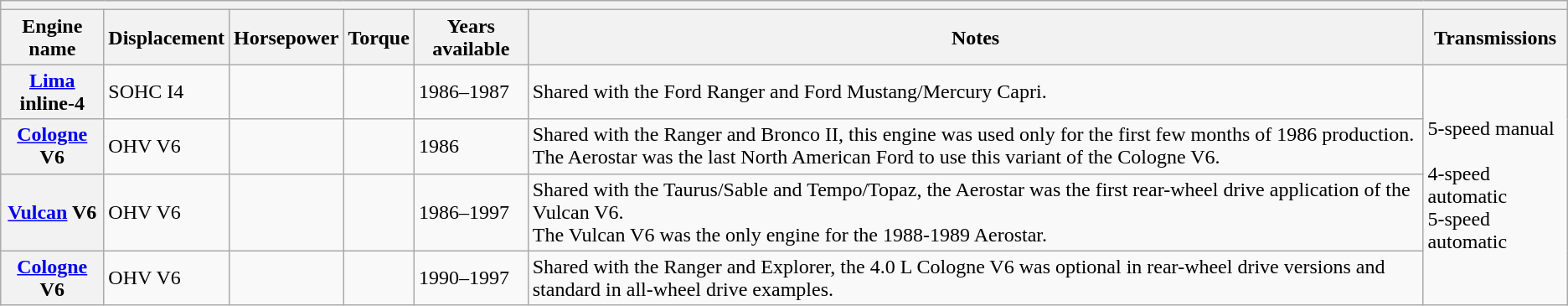<table class="wikitable collapsible">
<tr>
<th colspan="7"></th>
</tr>
<tr>
<th>Engine name</th>
<th>Displacement</th>
<th>Horsepower</th>
<th>Torque</th>
<th>Years available</th>
<th>Notes</th>
<th>Transmissions</th>
</tr>
<tr>
<th colwidth="2"><a href='#'>Lima</a> inline-4</th>
<td> SOHC I4</td>
<td></td>
<td></td>
<td>1986–1987</td>
<td>Shared with the Ford Ranger and Ford Mustang/Mercury Capri.</td>
<td rowspan="4">5-speed manual<br><br>4-speed automatic
<br>5-speed automatic
</td>
</tr>
<tr>
<th colwidth="2"><a href='#'>Cologne</a> V6</th>
<td> OHV V6</td>
<td></td>
<td></td>
<td>1986</td>
<td>Shared with the Ranger and Bronco II, this engine was used only for the first few months of 1986 production. The Aerostar was the last North American Ford to use this variant of the Cologne V6.</td>
</tr>
<tr>
<th colwidth="2"><a href='#'>Vulcan</a> V6</th>
<td> OHV V6</td>
<td></td>
<td></td>
<td>1986–1997</td>
<td>Shared with the Taurus/Sable and Tempo/Topaz, the Aerostar was the first rear-wheel drive application of the Vulcan V6.<br>The Vulcan V6 was the only engine for the 1988-1989 Aerostar.</td>
</tr>
<tr>
<th colwidth="2"><a href='#'>Cologne</a> V6</th>
<td> OHV V6</td>
<td></td>
<td></td>
<td>1990–1997</td>
<td>Shared with the Ranger and Explorer, the 4.0 L Cologne V6 was optional in rear-wheel drive versions and standard in all-wheel drive examples.</td>
</tr>
</table>
